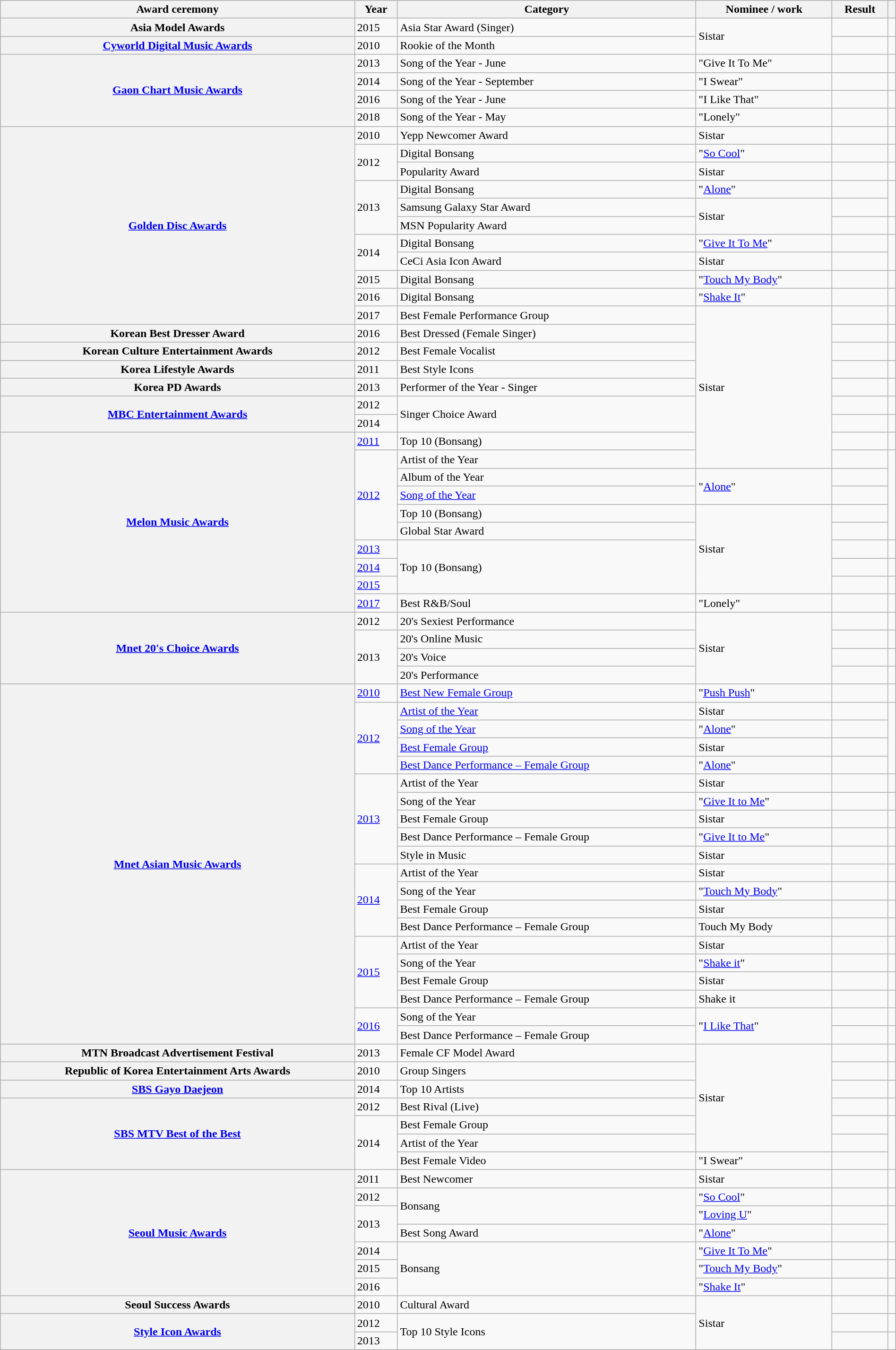<table class="wikitable sortable plainrowheaders" style="width:100%">
<tr>
<th scope="col">Award ceremony</th>
<th scope="col">Year</th>
<th scope="col">Category</th>
<th scope="col">Nominee / work</th>
<th scope="col">Result</th>
<th scope="col" class="unsortable"></th>
</tr>
<tr>
<th scope="row">Asia Model Awards</th>
<td>2015</td>
<td>Asia Star Award (Singer)</td>
<td rowspan="2">Sistar</td>
<td></td>
<td></td>
</tr>
<tr>
<th scope="row"><a href='#'>Cyworld Digital Music Awards</a></th>
<td>2010</td>
<td>Rookie of the Month</td>
<td></td>
<td style="text-align:center"></td>
</tr>
<tr>
<th scope="row" rowspan="4"><a href='#'>Gaon Chart Music Awards</a></th>
<td rowspan="1">2013</td>
<td>Song of the Year - June</td>
<td>"Give It To Me"</td>
<td></td>
<td></td>
</tr>
<tr>
<td rowspan="1">2014</td>
<td>Song of the Year - September</td>
<td>"I Swear"</td>
<td></td>
<td></td>
</tr>
<tr>
<td rowspan="1">2016</td>
<td>Song of the Year - June</td>
<td>"I Like That"</td>
<td></td>
<td></td>
</tr>
<tr>
<td rowspan="1">2018</td>
<td>Song of the Year - May</td>
<td>"Lonely"</td>
<td></td>
<td></td>
</tr>
<tr>
<th scope="row" rowspan="11"><a href='#'>Golden Disc Awards</a></th>
<td>2010</td>
<td>Yepp Newcomer Award</td>
<td>Sistar</td>
<td></td>
<td style="text-align:center"></td>
</tr>
<tr>
<td rowspan="2">2012</td>
<td>Digital Bonsang</td>
<td>"<a href='#'>So Cool</a>"</td>
<td></td>
<td style="text-align:center"></td>
</tr>
<tr>
<td>Popularity Award</td>
<td>Sistar</td>
<td></td>
<td style="text-align:center"></td>
</tr>
<tr>
<td rowspan="3">2013</td>
<td>Digital Bonsang</td>
<td>"<a href='#'>Alone</a>"</td>
<td></td>
<td style="text-align:center" rowspan="2"></td>
</tr>
<tr>
<td>Samsung Galaxy Star Award</td>
<td rowspan="2">Sistar</td>
<td></td>
</tr>
<tr>
<td>MSN Popularity Award</td>
<td></td>
<td style="text-align:center"></td>
</tr>
<tr>
<td rowspan="2">2014</td>
<td>Digital Bonsang</td>
<td>"<a href='#'>Give It To Me</a>"</td>
<td></td>
<td style="text-align:center" rowspan="2"></td>
</tr>
<tr>
<td>CeCi Asia Icon Award</td>
<td>Sistar</td>
<td></td>
</tr>
<tr>
<td>2015</td>
<td>Digital Bonsang</td>
<td>"<a href='#'>Touch My Body</a>"</td>
<td></td>
<td></td>
</tr>
<tr>
<td>2016</td>
<td>Digital Bonsang</td>
<td>"<a href='#'>Shake It</a>"</td>
<td></td>
<td></td>
</tr>
<tr>
<td>2017</td>
<td>Best Female Performance Group</td>
<td rowspan="9">Sistar</td>
<td></td>
<td></td>
</tr>
<tr>
<th scope="row">Korean Best Dresser Award</th>
<td>2016</td>
<td>Best Dressed (Female Singer)</td>
<td></td>
<td></td>
</tr>
<tr>
<th scope="row">Korean Culture Entertainment Awards</th>
<td>2012</td>
<td>Best Female Vocalist</td>
<td></td>
<td></td>
</tr>
<tr>
<th scope="row">Korea Lifestyle Awards</th>
<td>2011</td>
<td>Best Style Icons</td>
<td></td>
<td style="text-align:center"></td>
</tr>
<tr>
<th scope="row">Korea PD Awards</th>
<td>2013</td>
<td>Performer of the Year - Singer</td>
<td></td>
<td style="text-align:center"></td>
</tr>
<tr>
<th scope="row" rowspan="2"><a href='#'>MBC Entertainment Awards</a></th>
<td>2012</td>
<td rowspan="2">Singer Choice Award</td>
<td></td>
<td style="text-align:center"></td>
</tr>
<tr>
<td>2014</td>
<td></td>
<td style="text-align:center"></td>
</tr>
<tr>
<th scope="row" rowspan="10"><a href='#'>Melon Music Awards</a></th>
<td><a href='#'>2011</a></td>
<td>Top 10 (Bonsang)</td>
<td></td>
<td style="text-align:center"></td>
</tr>
<tr>
<td rowspan="5"><a href='#'>2012</a></td>
<td>Artist of the Year</td>
<td></td>
<td style="text-align:center" rowspan="5"></td>
</tr>
<tr>
<td>Album of the Year</td>
<td rowspan="2">"<a href='#'>Alone</a>"</td>
<td></td>
</tr>
<tr>
<td><a href='#'>Song of the Year</a></td>
<td></td>
</tr>
<tr>
<td>Top 10 (Bonsang)</td>
<td rowspan="5">Sistar</td>
<td></td>
</tr>
<tr>
<td>Global Star Award</td>
<td></td>
</tr>
<tr>
<td><a href='#'>2013</a></td>
<td rowspan="3">Top 10 (Bonsang)</td>
<td></td>
<td style="text-align:center"></td>
</tr>
<tr>
<td><a href='#'>2014</a></td>
<td></td>
<td></td>
</tr>
<tr>
<td><a href='#'>2015</a></td>
<td></td>
<td></td>
</tr>
<tr>
<td><a href='#'>2017</a></td>
<td>Best R&B/Soul</td>
<td>"Lonely"</td>
<td></td>
<td></td>
</tr>
<tr>
<th scope="row" rowspan="4"><a href='#'>Mnet 20's Choice Awards</a></th>
<td>2012</td>
<td>20's Sexiest Performance</td>
<td rowspan="4">Sistar</td>
<td></td>
<td style="text-align:center"></td>
</tr>
<tr>
<td rowspan="3">2013</td>
<td>20's Online Music</td>
<td></td>
<td></td>
</tr>
<tr>
<td>20's Voice</td>
<td></td>
<td></td>
</tr>
<tr>
<td>20's Performance</td>
<td></td>
<td></td>
</tr>
<tr>
<th scope="row" rowspan="20"><a href='#'>Mnet Asian Music Awards</a></th>
<td><a href='#'>2010</a></td>
<td><a href='#'>Best New Female Group</a></td>
<td>"<a href='#'>Push Push</a>"</td>
<td></td>
<td style="text-align:center"></td>
</tr>
<tr>
<td rowspan="4"><a href='#'>2012</a></td>
<td><a href='#'>Artist of the Year</a></td>
<td>Sistar</td>
<td></td>
<td style="text-align:center" rowspan="4"></td>
</tr>
<tr>
<td><a href='#'>Song of the Year</a></td>
<td>"<a href='#'>Alone</a>"</td>
<td></td>
</tr>
<tr>
<td><a href='#'>Best Female Group</a></td>
<td>Sistar</td>
<td></td>
</tr>
<tr>
<td><a href='#'>Best Dance Performance – Female Group</a></td>
<td>"<a href='#'>Alone</a>"</td>
<td></td>
</tr>
<tr>
<td rowspan="5"><a href='#'>2013</a></td>
<td>Artist of the Year</td>
<td>Sistar</td>
<td></td>
<td></td>
</tr>
<tr>
<td>Song of the Year</td>
<td>"<a href='#'>Give It to Me</a>"</td>
<td></td>
<td></td>
</tr>
<tr>
<td>Best Female Group</td>
<td>Sistar</td>
<td></td>
<td></td>
</tr>
<tr>
<td>Best Dance Performance – Female Group</td>
<td>"<a href='#'>Give It to Me</a>"</td>
<td></td>
<td></td>
</tr>
<tr>
<td>Style in Music</td>
<td>Sistar</td>
<td></td>
<td></td>
</tr>
<tr>
<td rowspan="4"><a href='#'>2014</a></td>
<td>Artist of the Year</td>
<td>Sistar</td>
<td></td>
<td></td>
</tr>
<tr>
<td>Song of the Year</td>
<td>"<a href='#'>Touch My Body</a>"</td>
<td></td>
<td></td>
</tr>
<tr>
<td>Best Female Group</td>
<td>Sistar</td>
<td></td>
<td></td>
</tr>
<tr>
<td>Best Dance Performance – Female Group</td>
<td>Touch My Body</td>
<td></td>
<td></td>
</tr>
<tr>
<td rowspan="4"><a href='#'>2015</a></td>
<td>Artist of the Year</td>
<td>Sistar</td>
<td></td>
<td></td>
</tr>
<tr>
<td>Song of the Year</td>
<td>"<a href='#'>Shake it</a>"</td>
<td></td>
<td></td>
</tr>
<tr>
<td>Best Female Group</td>
<td>Sistar</td>
<td></td>
<td></td>
</tr>
<tr>
<td>Best Dance Performance – Female Group</td>
<td>Shake it</td>
<td></td>
<td></td>
</tr>
<tr>
<td rowspan="2"><a href='#'>2016</a></td>
<td>Song of the Year</td>
<td rowspan="2">"<a href='#'>I Like That</a>"</td>
<td></td>
<td></td>
</tr>
<tr>
<td>Best Dance Performance – Female Group</td>
<td></td>
<td></td>
</tr>
<tr>
<th scope="row">MTN Broadcast Advertisement Festival</th>
<td>2013</td>
<td>Female CF Model Award</td>
<td rowspan="6">Sistar</td>
<td></td>
<td style="text-align:center"></td>
</tr>
<tr>
<th scope="row">Republic of Korea Entertainment Arts Awards</th>
<td>2010</td>
<td>Group Singers</td>
<td></td>
<td style="text-align:center"></td>
</tr>
<tr>
<th scope="row"><a href='#'>SBS Gayo Daejeon</a></th>
<td>2014</td>
<td>Top 10 Artists</td>
<td></td>
<td></td>
</tr>
<tr>
<th scope="row" rowspan="4"><a href='#'>SBS MTV Best of the Best</a></th>
<td>2012</td>
<td>Best Rival (Live)</td>
<td></td>
<td></td>
</tr>
<tr>
<td rowspan="3">2014</td>
<td>Best Female Group</td>
<td></td>
<td style="text-align:center" rowspan="3"></td>
</tr>
<tr>
<td>Artist of the Year</td>
<td></td>
</tr>
<tr>
<td>Best Female Video</td>
<td>"I Swear"</td>
<td></td>
</tr>
<tr>
<th scope="row" rowspan="7"><a href='#'>Seoul Music Awards</a></th>
<td>2011</td>
<td>Best Newcomer</td>
<td>Sistar</td>
<td></td>
<td style="text-align:center"></td>
</tr>
<tr>
<td>2012</td>
<td rowspan="2">Bonsang</td>
<td>"<a href='#'>So Cool</a>"</td>
<td></td>
<td style="text-align:center"></td>
</tr>
<tr>
<td rowspan="2">2013</td>
<td>"<a href='#'>Loving U</a>"</td>
<td></td>
<td style="text-align:center" rowspan="2"></td>
</tr>
<tr>
<td>Best Song Award</td>
<td>"<a href='#'>Alone</a>"</td>
<td></td>
</tr>
<tr>
<td>2014</td>
<td rowspan="3">Bonsang</td>
<td>"<a href='#'>Give It To Me</a>"</td>
<td></td>
<td style="text-align:center"></td>
</tr>
<tr>
<td>2015</td>
<td>"<a href='#'>Touch My Body</a>"</td>
<td></td>
<td style="text-align:center"></td>
</tr>
<tr>
<td>2016</td>
<td>"<a href='#'>Shake It</a>"</td>
<td></td>
<td></td>
</tr>
<tr>
<th scope="row">Seoul Success Awards</th>
<td>2010</td>
<td>Cultural Award</td>
<td rowspan="3">Sistar</td>
<td></td>
<td style="text-align:center"></td>
</tr>
<tr>
<th scope="row" rowspan="2"><a href='#'>Style Icon Awards</a></th>
<td>2012</td>
<td rowspan="2">Top 10 Style Icons</td>
<td></td>
<td style="text-align:center"></td>
</tr>
<tr>
<td>2013</td>
<td></td>
<td></td>
</tr>
</table>
